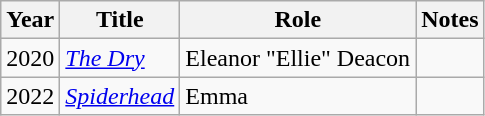<table class="wikitable sortable">
<tr>
<th scope="col">Year</th>
<th scope="col">Title</th>
<th scope="col">Role</th>
<th scope="col" class="unsortable">Notes</th>
</tr>
<tr>
<td>2020</td>
<td data-sort-value="Dry, The"><em><a href='#'>The Dry</a></em></td>
<td>Eleanor "Ellie" Deacon</td>
<td></td>
</tr>
<tr>
<td>2022</td>
<td><em><a href='#'>Spiderhead</a></em></td>
<td>Emma</td>
<td></td>
</tr>
</table>
